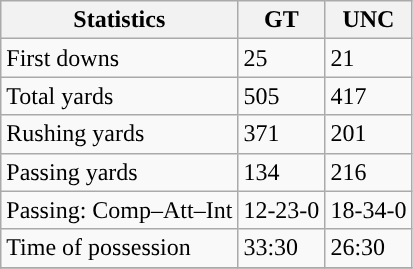<table class="wikitable" style="float: left;">
<tr>
<th>Statistics</th>
<th>GT</th>
<th>UNC</th>
</tr>
<tr>
<td>First downs</td>
<td>25</td>
<td>21</td>
</tr>
<tr>
<td>Total yards</td>
<td>505</td>
<td>417</td>
</tr>
<tr>
<td>Rushing yards</td>
<td>371</td>
<td>201</td>
</tr>
<tr>
<td>Passing yards</td>
<td>134</td>
<td>216</td>
</tr>
<tr>
<td>Passing: Comp–Att–Int</td>
<td>12-23-0</td>
<td>18-34-0</td>
</tr>
<tr>
<td>Time of possession</td>
<td>33:30</td>
<td>26:30</td>
</tr>
<tr>
</tr>
</table>
